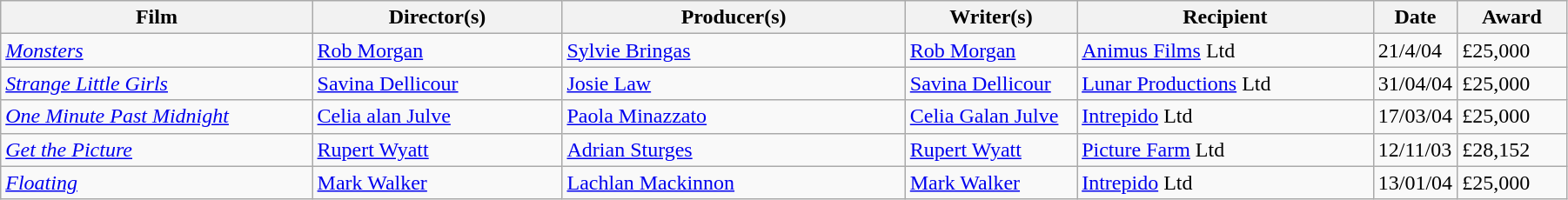<table class="wikitable" width="95%" align="centre">
<tr>
<th width=20%>Film</th>
<th width=16%>Director(s)</th>
<th width=22%>Producer(s)</th>
<th width=11%>Writer(s)</th>
<th width=19%>Recipient</th>
<th width=5%>Date</th>
<th width=7%>Award</th>
</tr>
<tr>
<td><em><a href='#'>Monsters</a></em></td>
<td><a href='#'>Rob Morgan</a></td>
<td><a href='#'>Sylvie Bringas</a></td>
<td><a href='#'>Rob Morgan</a></td>
<td><a href='#'>Animus Films</a> Ltd</td>
<td>21/4/04</td>
<td>£25,000</td>
</tr>
<tr>
<td><em><a href='#'>Strange Little Girls</a></em></td>
<td><a href='#'>Savina Dellicour</a></td>
<td><a href='#'>Josie Law</a></td>
<td><a href='#'>Savina Dellicour</a></td>
<td><a href='#'>Lunar Productions</a> Ltd</td>
<td>31/04/04</td>
<td>£25,000</td>
</tr>
<tr>
<td><em><a href='#'>One Minute Past Midnight</a></em></td>
<td><a href='#'>Celia alan Julve</a></td>
<td><a href='#'>Paola Minazzato</a></td>
<td><a href='#'>Celia Galan Julve</a></td>
<td><a href='#'>Intrepido</a> Ltd</td>
<td>17/03/04</td>
<td>£25,000</td>
</tr>
<tr>
<td><em><a href='#'>Get the Picture</a></em></td>
<td><a href='#'>Rupert Wyatt</a></td>
<td><a href='#'>Adrian Sturges</a></td>
<td><a href='#'>Rupert Wyatt</a></td>
<td><a href='#'>Picture Farm</a> Ltd</td>
<td>12/11/03</td>
<td>£28,152</td>
</tr>
<tr>
<td><em><a href='#'>Floating</a></em></td>
<td><a href='#'>Mark Walker</a></td>
<td><a href='#'>Lachlan Mackinnon</a></td>
<td><a href='#'>Mark Walker</a></td>
<td><a href='#'>Intrepido</a> Ltd</td>
<td>13/01/04</td>
<td>£25,000</td>
</tr>
</table>
